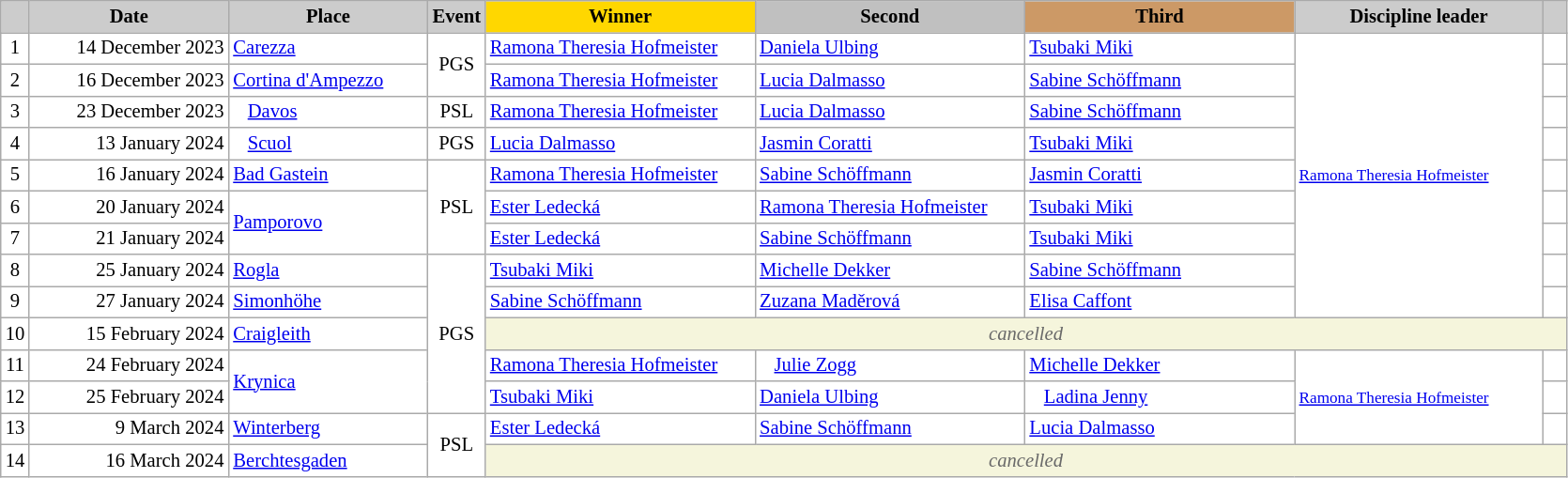<table class="wikitable plainrowheaders" style="background:#fff; font-size:86%; line-height:16px; border:grey solid 1px; border-collapse:collapse;">
<tr>
<th scope="col" style="background:#ccc; width=10 px;"></th>
<th scope="col" style="background:#ccc; width:135px;">Date</th>
<th scope="col" style="background:#ccc; width:135px;">Place</th>
<th scope="col" style="background:#ccc; width:30px;">Event</th>
<th scope="col" style="background:gold; width:185px;">Winner</th>
<th scope="col" style="background:silver; width:185px;">Second</th>
<th scope="col" style="background:#c96; width:185px;">Third</th>
<th scope="col" style="background:#ccc; width:170px;">Discipline leader</th>
<th scope="col" style="background:#ccc; width:10px;"></th>
</tr>
<tr>
<td align="center">1</td>
<td align="right">14 December 2023</td>
<td> <a href='#'>Carezza</a></td>
<td rowspan=2 align="center">PGS</td>
<td> <a href='#'>Ramona Theresia Hofmeister</a></td>
<td> <a href='#'>Daniela Ulbing</a></td>
<td> <a href='#'>Tsubaki Miki</a></td>
<td rowspan=9><small> <a href='#'>Ramona Theresia Hofmeister</a></small></td>
<td></td>
</tr>
<tr>
<td align="center">2</td>
<td align="right">16 December 2023</td>
<td> <a href='#'>Cortina d'Ampezzo</a></td>
<td> <a href='#'>Ramona Theresia Hofmeister</a></td>
<td> <a href='#'>Lucia Dalmasso</a></td>
<td> <a href='#'>Sabine Schöffmann</a></td>
<td></td>
</tr>
<tr>
<td align="center">3</td>
<td align="right">23 December 2023</td>
<td>   <a href='#'>Davos</a></td>
<td align="center">PSL</td>
<td> <a href='#'>Ramona Theresia Hofmeister</a></td>
<td> <a href='#'>Lucia Dalmasso</a></td>
<td> <a href='#'>Sabine Schöffmann</a></td>
<td></td>
</tr>
<tr>
<td align="center">4</td>
<td align="right">13 January 2024</td>
<td>   <a href='#'>Scuol</a></td>
<td align="center">PGS</td>
<td> <a href='#'>Lucia Dalmasso</a></td>
<td> <a href='#'>Jasmin Coratti</a></td>
<td> <a href='#'>Tsubaki Miki</a></td>
<td></td>
</tr>
<tr>
<td align="center">5</td>
<td align="right">16 January 2024</td>
<td> <a href='#'>Bad Gastein</a></td>
<td rowspan=3 align="center">PSL</td>
<td> <a href='#'>Ramona Theresia Hofmeister</a></td>
<td> <a href='#'>Sabine Schöffmann</a></td>
<td> <a href='#'>Jasmin Coratti</a></td>
<td></td>
</tr>
<tr>
<td align="center">6</td>
<td align="right">20 January 2024</td>
<td rowspan=2> <a href='#'>Pamporovo</a></td>
<td> <a href='#'>Ester Ledecká</a></td>
<td> <a href='#'>Ramona Theresia Hofmeister</a></td>
<td> <a href='#'>Tsubaki Miki</a></td>
<td></td>
</tr>
<tr>
<td align="center">7</td>
<td align="right">21 January 2024</td>
<td> <a href='#'>Ester Ledecká</a></td>
<td> <a href='#'>Sabine Schöffmann</a></td>
<td> <a href='#'>Tsubaki Miki</a></td>
<td></td>
</tr>
<tr>
<td align="center">8</td>
<td align="right">25 January 2024</td>
<td> <a href='#'>Rogla</a></td>
<td rowspan=5 align="center">PGS</td>
<td> <a href='#'>Tsubaki Miki</a></td>
<td> <a href='#'>Michelle Dekker</a></td>
<td> <a href='#'>Sabine Schöffmann</a></td>
<td></td>
</tr>
<tr>
<td align="center">9</td>
<td align="right">27 January 2024</td>
<td> <a href='#'>Simonhöhe</a></td>
<td> <a href='#'>Sabine Schöffmann</a></td>
<td> <a href='#'>Zuzana Maděrová</a></td>
<td> <a href='#'>Elisa Caffont</a></td>
<td></td>
</tr>
<tr>
<td align="center">10</td>
<td align="right">15 February 2024</td>
<td> <a href='#'>Craigleith</a></td>
<td colspan=5 align=center bgcolor="F5F5DC" style=color:#696969><em>cancelled</em></td>
</tr>
<tr>
<td align="center">11</td>
<td align="right">24 February 2024</td>
<td rowspan=2> <a href='#'>Krynica</a></td>
<td> <a href='#'>Ramona Theresia Hofmeister</a></td>
<td>   <a href='#'>Julie Zogg</a></td>
<td> <a href='#'>Michelle Dekker</a></td>
<td rowspan=3><small> <a href='#'>Ramona Theresia Hofmeister</a></small></td>
<td></td>
</tr>
<tr>
<td align="center">12</td>
<td align="right">25 February 2024</td>
<td> <a href='#'>Tsubaki Miki</a></td>
<td> <a href='#'>Daniela Ulbing</a></td>
<td>   <a href='#'>Ladina Jenny</a></td>
<td></td>
</tr>
<tr>
<td align="center">13</td>
<td align="right">9 March 2024</td>
<td> <a href='#'>Winterberg</a></td>
<td rowspan=2 align="center">PSL</td>
<td> <a href='#'>Ester Ledecká</a></td>
<td> <a href='#'>Sabine Schöffmann</a></td>
<td> <a href='#'>Lucia Dalmasso</a></td>
<td></td>
</tr>
<tr>
<td align="center">14</td>
<td align="right">16 March 2024</td>
<td> <a href='#'>Berchtesgaden</a></td>
<td colspan=5 align=center bgcolor="F5F5DC" style=color:#696969><em>cancelled</em></td>
</tr>
</table>
